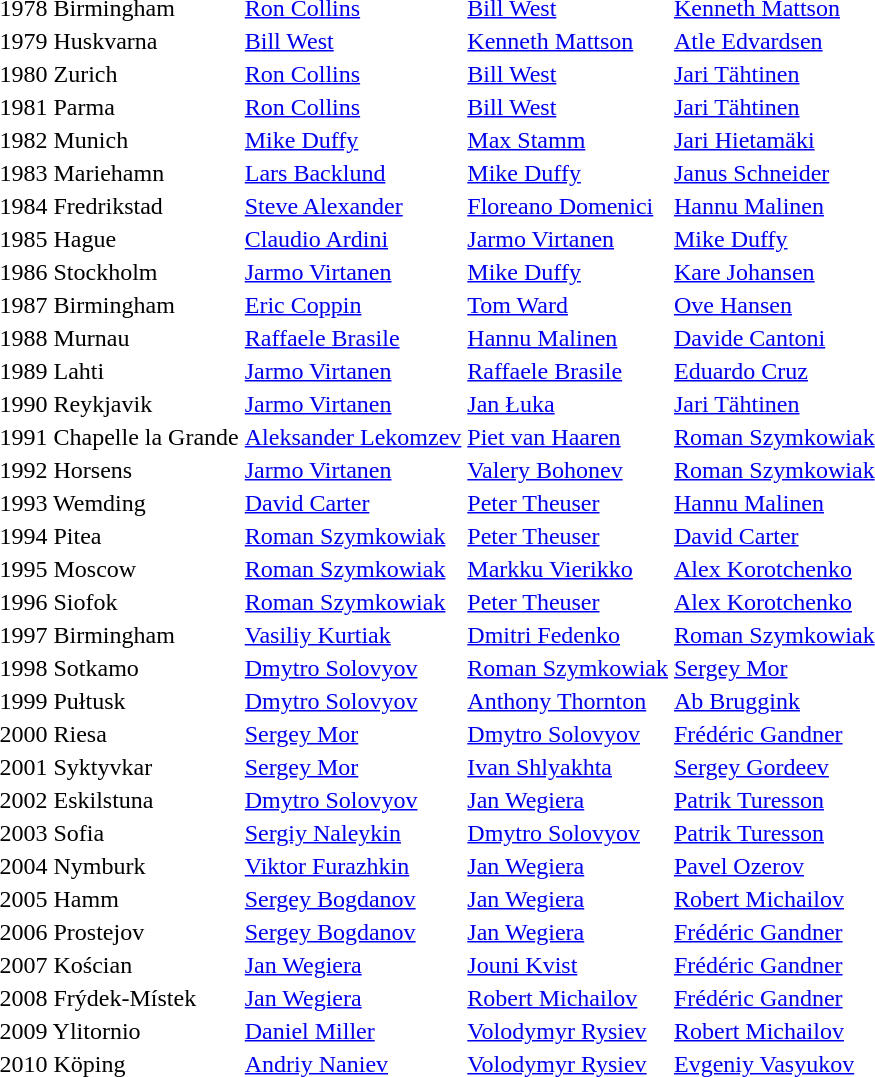<table>
<tr>
<td>1978 Birmingham</td>
<td> <a href='#'>Ron Collins</a></td>
<td> <a href='#'>Bill West</a></td>
<td> <a href='#'>Kenneth Mattson</a></td>
</tr>
<tr>
<td>1979 Huskvarna</td>
<td> <a href='#'>Bill West</a></td>
<td> <a href='#'>Kenneth Mattson</a></td>
<td> <a href='#'>Atle Edvardsen</a></td>
</tr>
<tr>
<td>1980 Zurich</td>
<td> <a href='#'>Ron Collins</a></td>
<td> <a href='#'>Bill West</a></td>
<td> <a href='#'>Jari Tähtinen</a></td>
</tr>
<tr>
<td>1981 Parma</td>
<td> <a href='#'>Ron Collins</a></td>
<td> <a href='#'>Bill West</a></td>
<td> <a href='#'>Jari Tähtinen</a></td>
</tr>
<tr>
<td>1982 Munich</td>
<td> <a href='#'>Mike Duffy</a></td>
<td> <a href='#'>Max Stamm</a></td>
<td> <a href='#'>Jari Hietamäki</a></td>
</tr>
<tr>
<td>1983 Mariehamn</td>
<td> <a href='#'>Lars Backlund</a></td>
<td> <a href='#'>Mike Duffy</a></td>
<td> <a href='#'>Janus Schneider</a></td>
</tr>
<tr>
<td>1984 Fredrikstad</td>
<td> <a href='#'>Steve Alexander</a></td>
<td> <a href='#'>Floreano Domenici</a></td>
<td> <a href='#'>Hannu Malinen</a></td>
</tr>
<tr>
<td>1985 Hague</td>
<td> <a href='#'>Claudio Ardini</a></td>
<td> <a href='#'>Jarmo Virtanen</a></td>
<td> <a href='#'>Mike Duffy</a></td>
</tr>
<tr>
<td>1986 Stockholm</td>
<td> <a href='#'>Jarmo Virtanen</a></td>
<td> <a href='#'>Mike Duffy</a></td>
<td> <a href='#'>Kare Johansen</a></td>
</tr>
<tr>
<td>1987 Birmingham</td>
<td> <a href='#'>Eric Coppin</a></td>
<td> <a href='#'>Tom Ward</a></td>
<td> <a href='#'>Ove Hansen</a></td>
</tr>
<tr>
<td>1988 Murnau</td>
<td> <a href='#'>Raffaele Brasile</a></td>
<td> <a href='#'>Hannu Malinen</a></td>
<td> <a href='#'>Davide Cantoni</a></td>
</tr>
<tr>
<td>1989 Lahti</td>
<td> <a href='#'>Jarmo Virtanen</a></td>
<td> <a href='#'>Raffaele Brasile</a></td>
<td> <a href='#'>Eduardo Cruz</a></td>
</tr>
<tr>
<td>1990 Reykjavik</td>
<td> <a href='#'>Jarmo Virtanen</a></td>
<td> <a href='#'>Jan Łuka</a></td>
<td> <a href='#'>Jari Tähtinen</a></td>
</tr>
<tr>
<td>1991 Chapelle la Grande</td>
<td> <a href='#'>Aleksander Lekomzev</a></td>
<td> <a href='#'>Piet van Haaren</a></td>
<td> <a href='#'>Roman Szymkowiak</a></td>
</tr>
<tr>
<td>1992 Horsens</td>
<td> <a href='#'>Jarmo Virtanen</a></td>
<td> <a href='#'>Valery Bohonev</a></td>
<td> <a href='#'>Roman Szymkowiak</a></td>
</tr>
<tr>
<td>1993 Wemding</td>
<td> <a href='#'>David Carter</a></td>
<td> <a href='#'>Peter Theuser</a></td>
<td> <a href='#'>Hannu Malinen</a></td>
</tr>
<tr>
<td>1994 Pitea</td>
<td> <a href='#'>Roman Szymkowiak</a></td>
<td> <a href='#'>Peter Theuser</a></td>
<td> <a href='#'>David Carter</a></td>
</tr>
<tr>
<td>1995 Moscow</td>
<td> <a href='#'>Roman Szymkowiak</a></td>
<td> <a href='#'>Markku Vierikko</a></td>
<td> <a href='#'>Alex Korotchenko</a></td>
</tr>
<tr>
<td>1996 Siofok</td>
<td> <a href='#'>Roman Szymkowiak</a></td>
<td> <a href='#'>Peter Theuser</a></td>
<td> <a href='#'>Alex Korotchenko</a></td>
</tr>
<tr>
<td>1997 Birmingham</td>
<td> <a href='#'>Vasiliy Kurtiak</a></td>
<td> <a href='#'>Dmitri Fedenko</a></td>
<td> <a href='#'>Roman Szymkowiak</a></td>
</tr>
<tr>
<td>1998 Sotkamo</td>
<td> <a href='#'>Dmytro Solovyov</a></td>
<td> <a href='#'>Roman Szymkowiak</a></td>
<td> <a href='#'>Sergey Mor</a></td>
</tr>
<tr>
<td>1999 Pułtusk</td>
<td> <a href='#'>Dmytro Solovyov</a></td>
<td> <a href='#'>Anthony Thornton</a></td>
<td> <a href='#'>Ab Bruggink</a></td>
</tr>
<tr>
<td>2000 Riesa</td>
<td> <a href='#'>Sergey Mor</a></td>
<td> <a href='#'>Dmytro Solovyov</a></td>
<td> <a href='#'>Frédéric Gandner</a></td>
</tr>
<tr>
<td>2001 Syktyvkar</td>
<td> <a href='#'>Sergey Mor</a></td>
<td> <a href='#'>Ivan Shlyakhta</a></td>
<td> <a href='#'>Sergey Gordeev</a></td>
</tr>
<tr>
<td>2002 Eskilstuna</td>
<td> <a href='#'>Dmytro Solovyov</a></td>
<td> <a href='#'>Jan Wegiera</a></td>
<td> <a href='#'>Patrik Turesson</a></td>
</tr>
<tr>
<td>2003 Sofia</td>
<td> <a href='#'>Sergiy Naleykin</a></td>
<td> <a href='#'>Dmytro Solovyov</a></td>
<td> <a href='#'>Patrik Turesson</a></td>
</tr>
<tr>
<td>2004 Nymburk</td>
<td> <a href='#'>Viktor Furazhkin</a></td>
<td> <a href='#'>Jan Wegiera</a></td>
<td> <a href='#'>Pavel Ozerov</a></td>
</tr>
<tr>
<td>2005 Hamm</td>
<td> <a href='#'>Sergey Bogdanov</a></td>
<td> <a href='#'>Jan Wegiera</a></td>
<td> <a href='#'>Robert Michailov</a></td>
</tr>
<tr>
<td>2006 Prostejov</td>
<td> <a href='#'>Sergey Bogdanov</a></td>
<td> <a href='#'>Jan Wegiera</a></td>
<td> <a href='#'>Frédéric Gandner</a></td>
</tr>
<tr>
<td>2007 Kościan</td>
<td> <a href='#'>Jan Wegiera</a></td>
<td> <a href='#'>Jouni Kvist</a></td>
<td> <a href='#'>Frédéric Gandner</a></td>
</tr>
<tr>
<td>2008 Frýdek-Místek</td>
<td> <a href='#'>Jan Wegiera</a></td>
<td> <a href='#'>Robert Michailov</a></td>
<td> <a href='#'>Frédéric Gandner</a></td>
</tr>
<tr>
<td>2009 Ylitornio</td>
<td> <a href='#'>Daniel Miller</a></td>
<td> <a href='#'>Volodymyr Rysiev</a></td>
<td> <a href='#'>Robert Michailov</a></td>
</tr>
<tr>
<td>2010 Köping</td>
<td> <a href='#'>Andriy Naniev</a></td>
<td> <a href='#'>Volodymyr Rysiev</a></td>
<td> <a href='#'>Evgeniy Vasyukov</a></td>
</tr>
</table>
